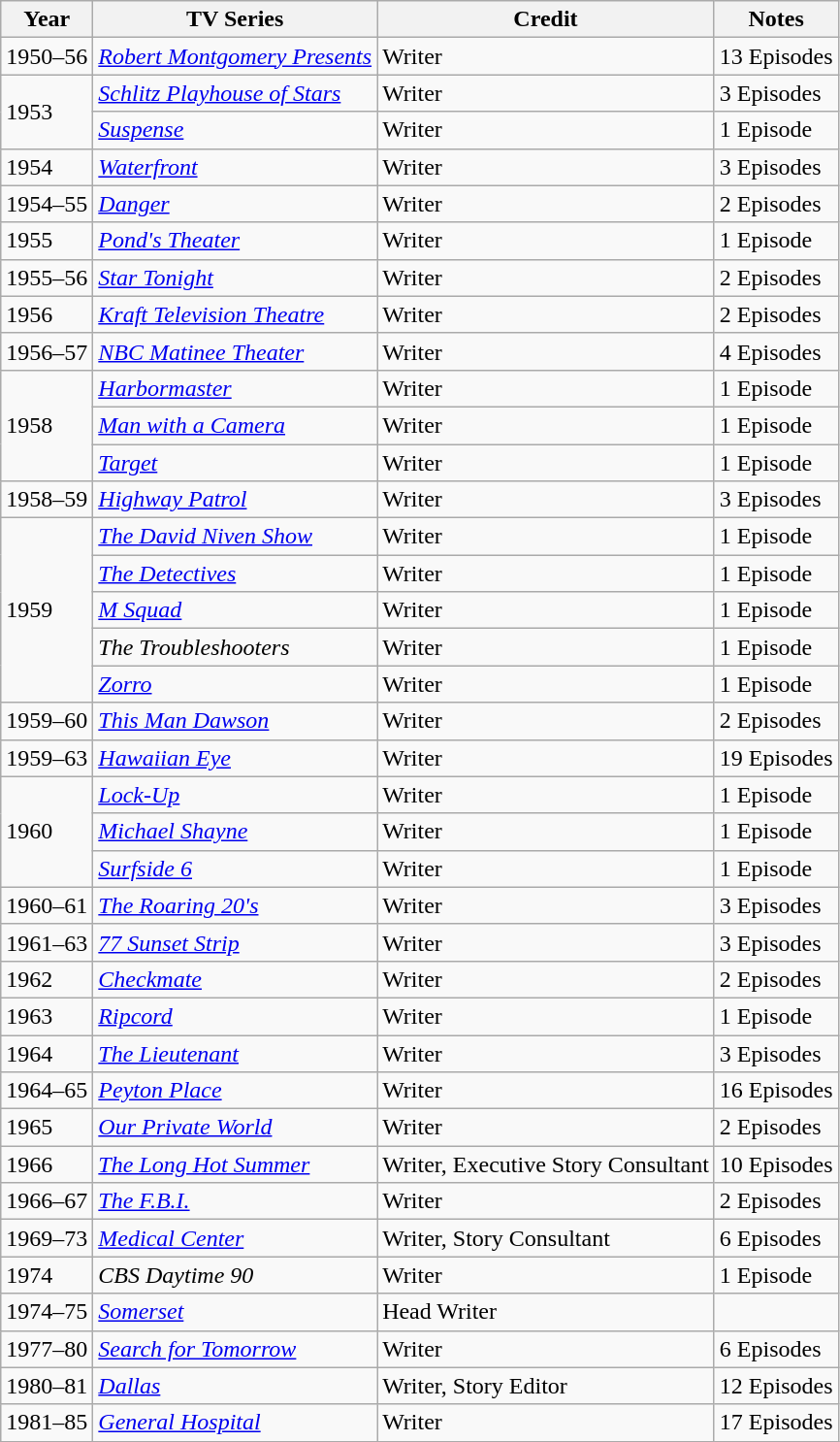<table class="wikitable">
<tr>
<th>Year</th>
<th>TV Series</th>
<th>Credit</th>
<th>Notes</th>
</tr>
<tr>
<td>1950–56</td>
<td><em><a href='#'>Robert Montgomery Presents</a></em></td>
<td>Writer</td>
<td>13 Episodes</td>
</tr>
<tr>
<td rowspan=2>1953</td>
<td><em><a href='#'>Schlitz Playhouse of Stars</a></em></td>
<td>Writer</td>
<td>3 Episodes</td>
</tr>
<tr>
<td><em><a href='#'>Suspense</a></em></td>
<td>Writer</td>
<td>1 Episode</td>
</tr>
<tr>
<td>1954</td>
<td><em><a href='#'>Waterfront</a></em></td>
<td>Writer</td>
<td>3 Episodes</td>
</tr>
<tr>
<td>1954–55</td>
<td><em><a href='#'>Danger</a></em></td>
<td>Writer</td>
<td>2 Episodes</td>
</tr>
<tr>
<td>1955</td>
<td><em><a href='#'>Pond's Theater</a></em></td>
<td>Writer</td>
<td>1 Episode</td>
</tr>
<tr>
<td>1955–56</td>
<td><em><a href='#'>Star Tonight</a></em></td>
<td>Writer</td>
<td>2 Episodes</td>
</tr>
<tr>
<td>1956</td>
<td><em><a href='#'>Kraft Television Theatre</a></em></td>
<td>Writer</td>
<td>2 Episodes</td>
</tr>
<tr>
<td>1956–57</td>
<td><em><a href='#'>NBC Matinee Theater</a></em></td>
<td>Writer</td>
<td>4 Episodes</td>
</tr>
<tr>
<td rowspan=3>1958</td>
<td><em><a href='#'>Harbormaster</a></em></td>
<td>Writer</td>
<td>1 Episode</td>
</tr>
<tr>
<td><em><a href='#'>Man with a Camera</a></em></td>
<td>Writer</td>
<td>1 Episode</td>
</tr>
<tr>
<td><em><a href='#'>Target</a></em></td>
<td>Writer</td>
<td>1 Episode</td>
</tr>
<tr>
<td>1958–59</td>
<td><em><a href='#'>Highway Patrol</a></em></td>
<td>Writer</td>
<td>3 Episodes</td>
</tr>
<tr>
<td rowspan=5>1959</td>
<td><em><a href='#'>The David Niven Show</a></em></td>
<td>Writer</td>
<td>1 Episode</td>
</tr>
<tr>
<td><em><a href='#'>The Detectives</a></em></td>
<td>Writer</td>
<td>1 Episode</td>
</tr>
<tr>
<td><em><a href='#'>M Squad</a></em></td>
<td>Writer</td>
<td>1 Episode</td>
</tr>
<tr>
<td><em>The Troubleshooters</em></td>
<td>Writer</td>
<td>1 Episode</td>
</tr>
<tr>
<td><em><a href='#'>Zorro</a></em></td>
<td>Writer</td>
<td>1 Episode</td>
</tr>
<tr>
<td>1959–60</td>
<td><em><a href='#'>This Man Dawson</a></em></td>
<td>Writer</td>
<td>2 Episodes</td>
</tr>
<tr>
<td>1959–63</td>
<td><em><a href='#'>Hawaiian Eye</a></em></td>
<td>Writer</td>
<td>19 Episodes</td>
</tr>
<tr>
<td rowspan=3>1960</td>
<td><em><a href='#'>Lock-Up</a></em></td>
<td>Writer</td>
<td>1 Episode</td>
</tr>
<tr>
<td><em><a href='#'>Michael Shayne</a></em></td>
<td>Writer</td>
<td>1 Episode</td>
</tr>
<tr>
<td><em><a href='#'>Surfside 6</a></em></td>
<td>Writer</td>
<td>1 Episode</td>
</tr>
<tr>
<td>1960–61</td>
<td><em><a href='#'>The Roaring 20's</a></em></td>
<td>Writer</td>
<td>3 Episodes</td>
</tr>
<tr>
<td>1961–63</td>
<td><em><a href='#'>77 Sunset Strip</a></em></td>
<td>Writer</td>
<td>3 Episodes</td>
</tr>
<tr>
<td>1962</td>
<td><em><a href='#'>Checkmate</a></em></td>
<td>Writer</td>
<td>2 Episodes</td>
</tr>
<tr>
<td>1963</td>
<td><em><a href='#'>Ripcord</a></em></td>
<td>Writer</td>
<td>1 Episode</td>
</tr>
<tr>
<td>1964</td>
<td><em><a href='#'>The Lieutenant</a></em></td>
<td>Writer</td>
<td>3 Episodes</td>
</tr>
<tr>
<td>1964–65</td>
<td><em><a href='#'>Peyton Place</a></em></td>
<td>Writer</td>
<td>16 Episodes</td>
</tr>
<tr>
<td>1965</td>
<td><em><a href='#'>Our Private World</a></em></td>
<td>Writer</td>
<td>2 Episodes</td>
</tr>
<tr>
<td>1966</td>
<td><em><a href='#'>The Long Hot Summer</a></em></td>
<td>Writer, Executive Story Consultant</td>
<td>10 Episodes</td>
</tr>
<tr>
<td>1966–67</td>
<td><em><a href='#'>The F.B.I.</a></em></td>
<td>Writer</td>
<td>2 Episodes</td>
</tr>
<tr>
<td>1969–73</td>
<td><em><a href='#'>Medical Center</a></em></td>
<td>Writer, Story Consultant</td>
<td>6 Episodes</td>
</tr>
<tr>
<td>1974</td>
<td><em>CBS Daytime 90</em></td>
<td>Writer</td>
<td>1 Episode</td>
</tr>
<tr>
<td>1974–75</td>
<td><em><a href='#'>Somerset</a></em></td>
<td>Head Writer</td>
<td></td>
</tr>
<tr>
<td>1977–80</td>
<td><em><a href='#'>Search for Tomorrow</a></em></td>
<td>Writer</td>
<td>6 Episodes</td>
</tr>
<tr>
<td>1980–81</td>
<td><em><a href='#'>Dallas</a></em></td>
<td>Writer, Story Editor</td>
<td>12 Episodes</td>
</tr>
<tr>
<td>1981–85</td>
<td><em><a href='#'>General Hospital</a></em></td>
<td>Writer</td>
<td>17 Episodes</td>
</tr>
<tr>
</tr>
</table>
